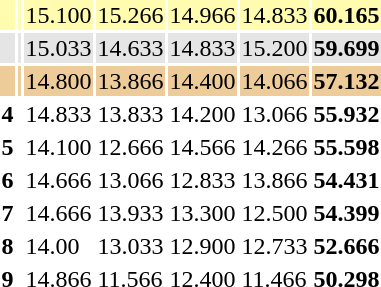<table>
<tr style="background:#fffcaf;">
<th scope=row style="text-align:center"></th>
<td align=left></td>
<td>15.100</td>
<td>15.266</td>
<td>14.966</td>
<td>14.833</td>
<td><strong>60.165</strong></td>
</tr>
<tr style="background:#e5e5e5;">
<th scope=row style="text-align:center"></th>
<td align=left></td>
<td>15.033</td>
<td>14.633</td>
<td>14.833</td>
<td>15.200</td>
<td><strong>59.699</strong></td>
</tr>
<tr style="background:#ec9;">
<th scope=row style="text-align:center"></th>
<td align=left></td>
<td>14.800</td>
<td>13.866</td>
<td>14.400</td>
<td>14.066</td>
<td><strong>57.132</strong></td>
</tr>
<tr>
<th scope=row style="text-align:center">4</th>
<td align=left></td>
<td>14.833</td>
<td>13.833</td>
<td>14.200</td>
<td>13.066</td>
<td><strong>55.932</strong></td>
</tr>
<tr>
<th scope=row style="text-align:center">5</th>
<td align=left></td>
<td>14.100</td>
<td>12.666</td>
<td>14.566</td>
<td>14.266</td>
<td><strong>55.598</strong></td>
</tr>
<tr>
<th scope=row style="text-align:center">6</th>
<td align=left></td>
<td>14.666</td>
<td>13.066</td>
<td>12.833</td>
<td>13.866</td>
<td><strong>54.431</strong></td>
</tr>
<tr>
<th scope=row style="text-align:center">7</th>
<td align=left></td>
<td>14.666</td>
<td>13.933</td>
<td>13.300</td>
<td>12.500</td>
<td><strong>54.399</strong></td>
</tr>
<tr>
<th scope=row style="text-align:center">8</th>
<td align=left></td>
<td>14.00</td>
<td>13.033</td>
<td>12.900</td>
<td>12.733</td>
<td><strong>52.666</strong></td>
</tr>
<tr>
<th scope=row style="text-align:center">9</th>
<td align=left></td>
<td>14.866</td>
<td>11.566</td>
<td>12.400</td>
<td>11.466</td>
<td><strong>50.298</strong></td>
</tr>
</table>
